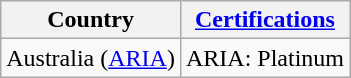<table class="wikitable">
<tr>
<th>Country</th>
<th><a href='#'>Certifications</a></th>
</tr>
<tr>
<td>Australia (<a href='#'>ARIA</a>)</td>
<td>ARIA: Platinum</td>
</tr>
</table>
